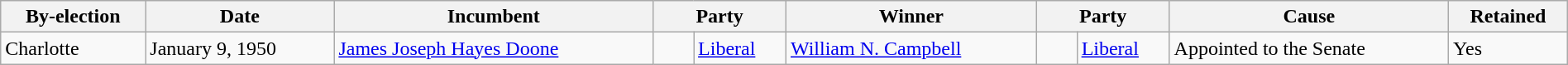<table class=wikitable style="width:100%">
<tr>
<th>By-election</th>
<th>Date</th>
<th>Incumbent</th>
<th colspan=2>Party</th>
<th>Winner</th>
<th colspan=2>Party</th>
<th>Cause</th>
<th>Retained</th>
</tr>
<tr>
<td>Charlotte</td>
<td>January 9, 1950</td>
<td><a href='#'>James Joseph Hayes Doone</a></td>
<td>    </td>
<td><a href='#'>Liberal</a></td>
<td><a href='#'>William N. Campbell</a></td>
<td>    </td>
<td><a href='#'>Liberal</a></td>
<td>Appointed to the Senate</td>
<td>Yes</td>
</tr>
</table>
